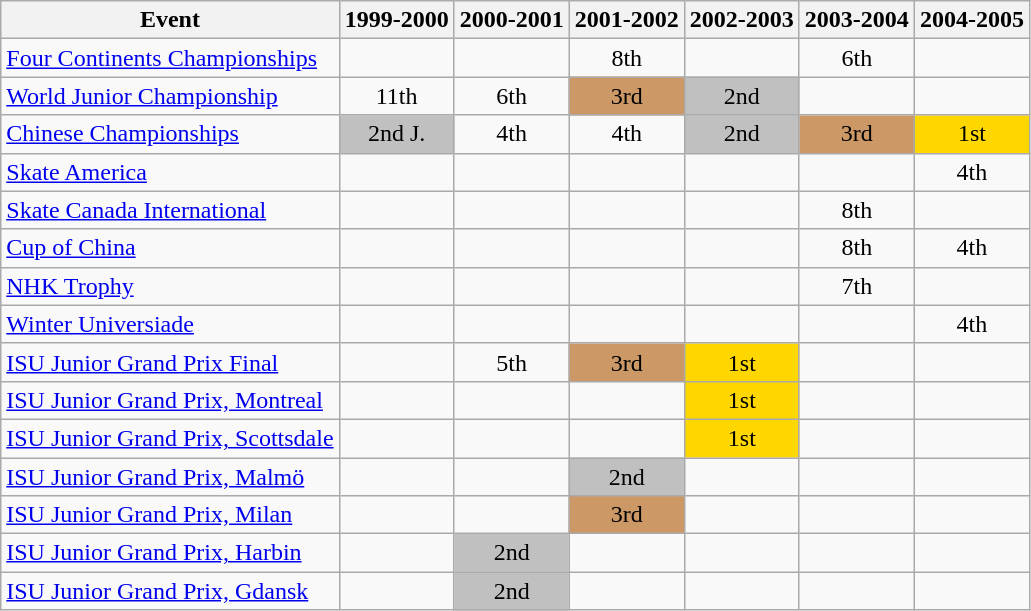<table class="wikitable">
<tr>
<th>Event</th>
<th>1999-2000</th>
<th>2000-2001</th>
<th>2001-2002</th>
<th>2002-2003</th>
<th>2003-2004</th>
<th>2004-2005</th>
</tr>
<tr>
<td><a href='#'>Four Continents Championships</a></td>
<td></td>
<td></td>
<td align="center">8th</td>
<td></td>
<td align="center">6th</td>
<td></td>
</tr>
<tr>
<td><a href='#'>World Junior Championship</a></td>
<td align="center">11th</td>
<td align="center">6th</td>
<td align="center" bgcolor="cc9966">3rd</td>
<td align="center" bgcolor="silver">2nd</td>
<td></td>
<td></td>
</tr>
<tr>
<td><a href='#'>Chinese Championships</a></td>
<td align="center" bgcolor="silver">2nd J.</td>
<td align="center">4th</td>
<td align="center">4th</td>
<td align="center" bgcolor="silver">2nd</td>
<td align="center" bgcolor="cc9966">3rd</td>
<td align="center" bgcolor="gold">1st</td>
</tr>
<tr>
<td><a href='#'>Skate America</a></td>
<td></td>
<td></td>
<td></td>
<td></td>
<td></td>
<td align="center">4th</td>
</tr>
<tr>
<td><a href='#'>Skate Canada International</a></td>
<td></td>
<td></td>
<td></td>
<td></td>
<td align="center">8th</td>
<td></td>
</tr>
<tr>
<td><a href='#'>Cup of China</a></td>
<td></td>
<td></td>
<td></td>
<td></td>
<td align="center">8th</td>
<td align="center">4th</td>
</tr>
<tr>
<td><a href='#'>NHK Trophy</a></td>
<td></td>
<td></td>
<td></td>
<td></td>
<td align="center">7th</td>
<td></td>
</tr>
<tr>
<td><a href='#'>Winter Universiade</a></td>
<td></td>
<td></td>
<td></td>
<td></td>
<td></td>
<td align="center">4th</td>
</tr>
<tr>
<td><a href='#'>ISU Junior Grand Prix Final</a></td>
<td></td>
<td align="center">5th</td>
<td align="center" bgcolor="cc9966">3rd</td>
<td align="center" bgcolor="gold">1st</td>
<td></td>
<td></td>
</tr>
<tr>
<td><a href='#'>ISU Junior Grand Prix, Montreal</a></td>
<td></td>
<td></td>
<td></td>
<td align="center" bgcolor="gold">1st</td>
<td></td>
<td></td>
</tr>
<tr>
<td><a href='#'>ISU Junior Grand Prix, Scottsdale</a></td>
<td></td>
<td></td>
<td></td>
<td align="center" bgcolor="gold">1st</td>
<td></td>
<td></td>
</tr>
<tr>
<td><a href='#'>ISU Junior Grand Prix, Malmö</a></td>
<td></td>
<td></td>
<td align="center" bgcolor="silver">2nd</td>
<td></td>
<td></td>
<td></td>
</tr>
<tr>
<td><a href='#'>ISU Junior Grand Prix, Milan</a></td>
<td></td>
<td></td>
<td align="center" bgcolor="cc9966">3rd</td>
<td></td>
<td></td>
<td></td>
</tr>
<tr>
<td><a href='#'>ISU Junior Grand Prix, Harbin</a></td>
<td></td>
<td align="center" bgcolor="silver">2nd</td>
<td></td>
<td></td>
<td></td>
<td></td>
</tr>
<tr>
<td><a href='#'>ISU Junior Grand Prix, Gdansk</a></td>
<td></td>
<td align="center" bgcolor="silver">2nd</td>
<td></td>
<td></td>
<td></td>
<td></td>
</tr>
</table>
